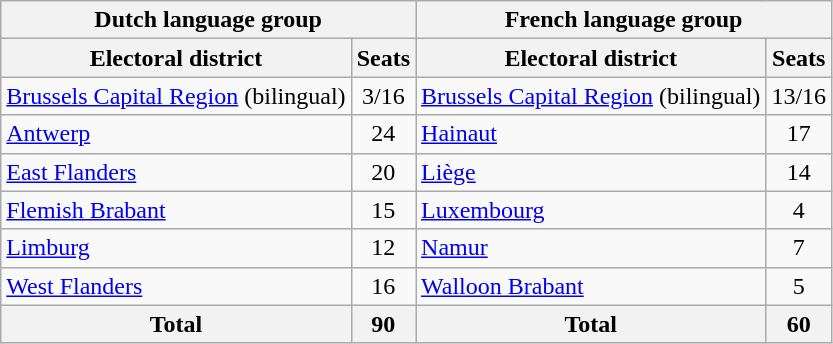<table class=wikitable>
<tr>
<th colspan=2>Dutch language group</th>
<th colspan=2>French language group</th>
</tr>
<tr>
<th>Electoral district</th>
<th>Seats</th>
<th>Electoral district</th>
<th>Seats</th>
</tr>
<tr>
<td><a href='#'>Brussels Capital Region</a> (bilingual)</td>
<td style="text-align:center;">3/16</td>
<td><a href='#'>Brussels Capital Region</a> (bilingual)</td>
<td style="text-align:center;">13/16</td>
</tr>
<tr>
<td><a href='#'>Antwerp</a></td>
<td style="text-align:center;">24</td>
<td><a href='#'>Hainaut</a></td>
<td style="text-align:center;">17</td>
</tr>
<tr>
<td><a href='#'>East Flanders</a></td>
<td style="text-align:center;">20</td>
<td><a href='#'>Liège</a></td>
<td style="text-align:center;">14</td>
</tr>
<tr>
<td><a href='#'>Flemish Brabant</a></td>
<td style="text-align:center;">15</td>
<td><a href='#'>Luxembourg</a></td>
<td style="text-align:center;">4</td>
</tr>
<tr>
<td><a href='#'>Limburg</a></td>
<td style="text-align:center;">12</td>
<td><a href='#'>Namur</a></td>
<td style="text-align:center;">7</td>
</tr>
<tr>
<td><a href='#'>West Flanders</a></td>
<td style="text-align:center;">16</td>
<td><a href='#'>Walloon Brabant</a></td>
<td style="text-align:center;">5</td>
</tr>
<tr>
<th>Total</th>
<th>90</th>
<th>Total</th>
<th>60</th>
</tr>
</table>
